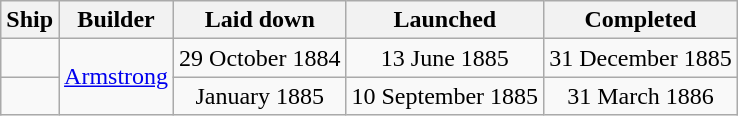<table class="wikitable" border="1">
<tr>
<th>Ship</th>
<th>Builder</th>
<th>Laid down</th>
<th>Launched</th>
<th>Completed</th>
</tr>
<tr>
<td></td>
<td rowspan=2><a href='#'>Armstrong</a></td>
<td align=center>29 October 1884</td>
<td align=center>13 June 1885</td>
<td align=center>31 December 1885</td>
</tr>
<tr>
<td></td>
<td align=center>January 1885</td>
<td align=center>10 September 1885</td>
<td align=center>31 March 1886</td>
</tr>
</table>
